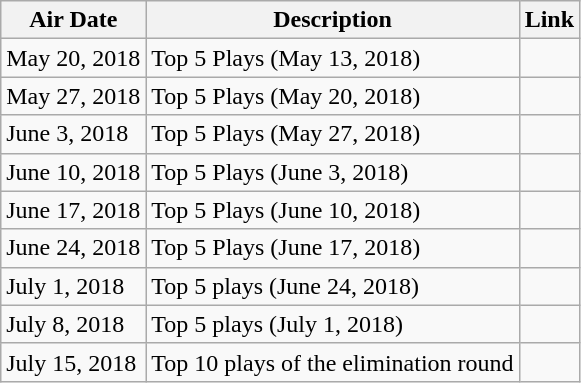<table class="wikitable sortable" style="text-align:left">
<tr>
<th>Air Date</th>
<th>Description</th>
<th>Link</th>
</tr>
<tr>
<td>May 20, 2018</td>
<td>Top 5 Plays (May 13, 2018)</td>
<td align=center></td>
</tr>
<tr>
<td>May 27, 2018</td>
<td>Top 5 Plays (May 20, 2018)</td>
<td align=center></td>
</tr>
<tr>
<td>June 3, 2018</td>
<td>Top 5 Plays (May 27, 2018)</td>
<td align=center></td>
</tr>
<tr>
<td>June 10, 2018</td>
<td>Top 5 Plays (June 3, 2018)</td>
<td align=center></td>
</tr>
<tr>
<td>June 17, 2018</td>
<td>Top 5 Plays (June 10, 2018)</td>
<td align=center></td>
</tr>
<tr>
<td>June 24, 2018</td>
<td>Top 5 Plays (June 17, 2018)</td>
<td align=center></td>
</tr>
<tr>
<td>July 1, 2018</td>
<td>Top 5 plays (June 24, 2018)</td>
<td align=center></td>
</tr>
<tr>
<td>July 8, 2018</td>
<td>Top 5 plays (July 1, 2018)</td>
<td align=center></td>
</tr>
<tr>
<td>July 15, 2018</td>
<td>Top 10 plays of the elimination round</td>
<td align=center></td>
</tr>
</table>
